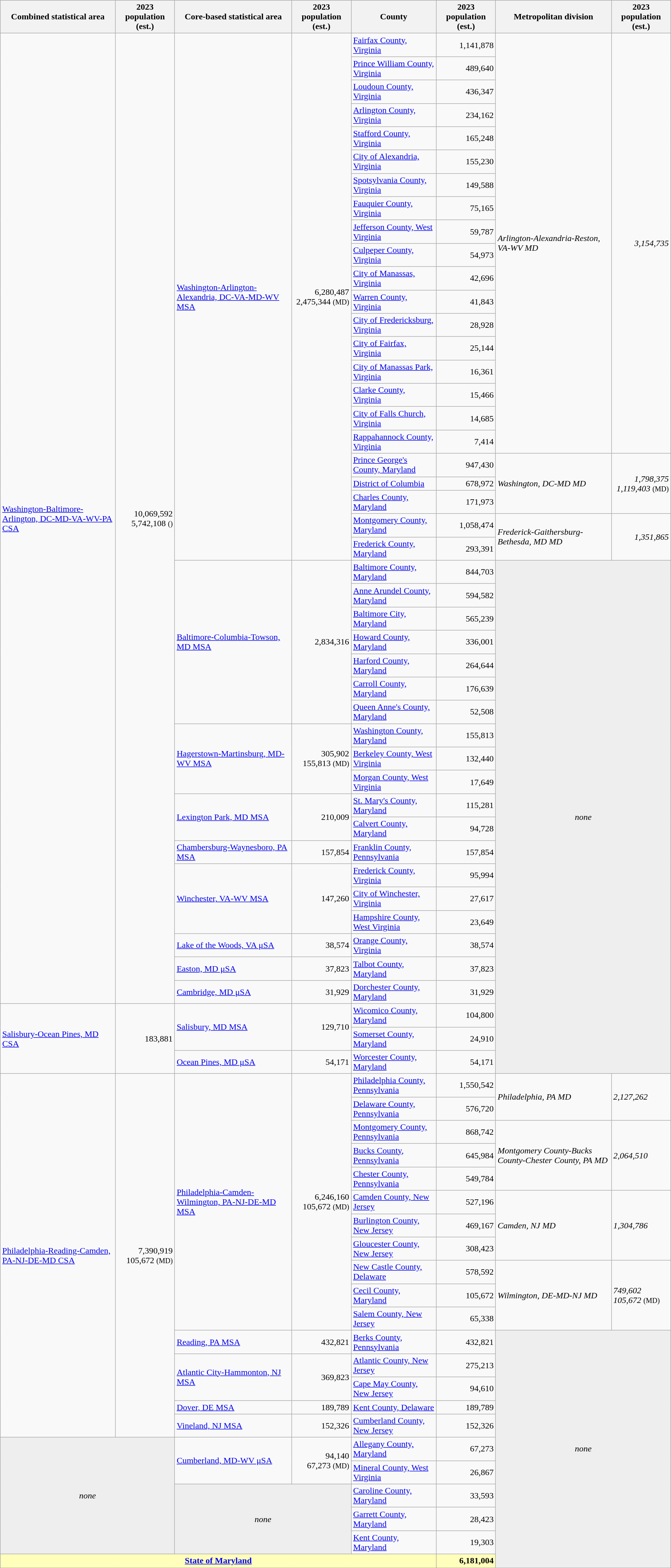<table class=wikitable>
<tr>
<th>Combined statistical area</th>
<th>2023 population (est.)</th>
<th>Core-based statistical area</th>
<th>2023 population (est.)</th>
<th>County</th>
<th>2023 population (est.)</th>
<th>Metropolitan division</th>
<th>2023 population (est.)</th>
</tr>
<tr>
<td rowspan=42><a href='#'><span>Washington-Baltimore-Arlington, DC-MD-VA-WV-PA CSA</span></a></td>
<td rowspan=42 align=right><span>10,069,592</span><br>5,742,108 <small>()</small></td>
<td rowspan=23><a href='#'><span>Washington-Arlington-Alexandria, DC-VA-MD-WV MSA</span></a></td>
<td rowspan=23 align=right><span>6,280,487</span><br>2,475,344 <small>(MD)</small></td>
<td><a href='#'><span>Fairfax County, Virginia</span></a></td>
<td align=right><span>1,141,878</span></td>
<td rowspan=18><span><em>Arlington-Alexandria-Reston, VA-WV MD</em></span></td>
<td rowspan=18 align=right><span><em>3,154,735</em></span></td>
</tr>
<tr>
<td><a href='#'><span>Prince William County, Virginia</span></a></td>
<td align=right><span>489,640</span></td>
</tr>
<tr>
<td><a href='#'><span>Loudoun County, Virginia</span></a></td>
<td align=right><span>436,347</span></td>
</tr>
<tr>
<td><a href='#'><span>Arlington County, Virginia</span></a></td>
<td align=right><span>234,162</span></td>
</tr>
<tr>
<td><a href='#'><span>Stafford County, Virginia</span></a></td>
<td align=right><span>165,248</span></td>
</tr>
<tr>
<td><a href='#'><span>City of Alexandria, Virginia</span></a></td>
<td align=right><span>155,230</span></td>
</tr>
<tr>
<td><a href='#'><span>Spotsylvania County, Virginia</span></a></td>
<td align=right><span>149,588</span></td>
</tr>
<tr>
<td><a href='#'><span>Fauquier County, Virginia</span></a></td>
<td align=right><span>75,165</span></td>
</tr>
<tr>
<td><a href='#'><span>Jefferson County, West Virginia</span></a></td>
<td align=right><span>59,787</span></td>
</tr>
<tr>
<td><a href='#'><span>Culpeper County, Virginia</span></a></td>
<td align=right><span>54,973</span></td>
</tr>
<tr>
<td><a href='#'><span>City of Manassas, Virginia</span></a></td>
<td align=right><span>42,696</span></td>
</tr>
<tr>
<td><a href='#'><span>Warren County, Virginia</span></a></td>
<td align=right><span>41,843</span></td>
</tr>
<tr>
<td><a href='#'><span>City of Fredericksburg, Virginia</span></a></td>
<td align=right><span>28,928</span></td>
</tr>
<tr>
<td><a href='#'><span>City of Fairfax, Virginia</span></a></td>
<td align=right><span>25,144</span></td>
</tr>
<tr>
<td><a href='#'><span>City of Manassas Park, Virginia</span></a></td>
<td align=right><span>16,361</span></td>
</tr>
<tr>
<td><a href='#'><span>Clarke County, Virginia</span></a></td>
<td align=right><span>15,466</span></td>
</tr>
<tr>
<td><a href='#'><span>City of Falls Church, Virginia</span></a></td>
<td align=right><span>14,685</span></td>
</tr>
<tr>
<td><a href='#'><span>Rappahannock County, Virginia</span></a></td>
<td align=right><span>7,414</span></td>
</tr>
<tr>
<td><a href='#'>Prince George's County, Maryland</a></td>
<td align=right>947,430</td>
<td rowspan=3><span><em>Washington, DC-MD MD</em></span></td>
<td rowspan=3 align=right><span><em>1,798,375</em></span><br><em>1,119,403</em> <small>(MD)</small></td>
</tr>
<tr>
<td><a href='#'><span>District of Columbia</span></a></td>
<td align=right><span>678,972</span></td>
</tr>
<tr>
<td><a href='#'>Charles County, Maryland</a></td>
<td align=right>171,973</td>
</tr>
<tr>
<td><a href='#'>Montgomery County, Maryland</a></td>
<td align=right>1,058,474</td>
<td rowspan=2><em>Frederick-Gaithersburg-Bethesda, MD MD</em></td>
<td rowspan=2 align=right><em>1,351,865</em></td>
</tr>
<tr>
<td><a href='#'>Frederick County, Maryland</a></td>
<td align=right>293,391</td>
</tr>
<tr>
<td rowspan=7><a href='#'>Baltimore-Columbia-Towson, MD MSA</a></td>
<td rowspan=7 align=right>2,834,316</td>
<td><a href='#'>Baltimore County, Maryland</a></td>
<td align=right>844,703</td>
<td rowspan=22 colspan=2 align=center bgcolor=#EEEEEE><em>none</em></td>
</tr>
<tr>
<td><a href='#'>Anne Arundel County, Maryland</a></td>
<td align=right>594,582</td>
</tr>
<tr>
<td><a href='#'>Baltimore City, Maryland</a></td>
<td align=right>565,239</td>
</tr>
<tr>
<td><a href='#'>Howard County, Maryland</a></td>
<td align=right>336,001</td>
</tr>
<tr>
<td><a href='#'>Harford County, Maryland</a></td>
<td align=right>264,644</td>
</tr>
<tr>
<td><a href='#'>Carroll County, Maryland</a></td>
<td align=right>176,639</td>
</tr>
<tr>
<td><a href='#'>Queen Anne's County, Maryland</a></td>
<td align=right>52,508</td>
</tr>
<tr>
<td rowspan=3><a href='#'><span>Hagerstown-Martinsburg, MD-WV MSA</span></a></td>
<td rowspan=3 align=right><span>305,902</span><br>155,813 <small>(MD)</small></td>
<td><a href='#'>Washington County, Maryland</a></td>
<td align=right>155,813</td>
</tr>
<tr>
<td><a href='#'><span>Berkeley County, West Virginia</span></a></td>
<td align=right><span>132,440</span></td>
</tr>
<tr>
<td><a href='#'><span>Morgan County, West Virginia</span></a></td>
<td align=right><span>17,649</span></td>
</tr>
<tr>
<td rowspan=2><a href='#'>Lexington Park, MD MSA</a></td>
<td rowspan=2 align=right>210,009</td>
<td><a href='#'>St. Mary's County, Maryland</a></td>
<td align=right>115,281</td>
</tr>
<tr>
<td><a href='#'>Calvert County, Maryland</a></td>
<td align=right>94,728</td>
</tr>
<tr>
<td rowspan=1><a href='#'><span>Chambersburg-Waynesboro, PA MSA</span></a></td>
<td rowspan=1 align=right><span>157,854</span></td>
<td><a href='#'><span>Franklin County, Pennsylvania</span></a></td>
<td align=right><span>157,854</span></td>
</tr>
<tr>
<td rowspan=3><a href='#'><span>Winchester, VA-WV MSA</span></a></td>
<td rowspan=3 align=right><span>147,260</span></td>
<td><a href='#'><span>Frederick County, Virginia</span></a></td>
<td align=right><span>95,994</span></td>
</tr>
<tr>
<td><a href='#'><span>City of Winchester, Virginia</span></a></td>
<td align=right><span>27,617</span></td>
</tr>
<tr>
<td><a href='#'><span>Hampshire County, West Virginia</span></a></td>
<td align=right><span>23,649</span></td>
</tr>
<tr>
<td rowspan=1><a href='#'><span>Lake of the Woods, VA μSA</span></a></td>
<td rowspan=1 align=right><span>38,574</span></td>
<td><a href='#'><span>Orange County, Virginia</span></a></td>
<td align=right><span>38,574</span></td>
</tr>
<tr>
<td rowspan=1><a href='#'>Easton, MD μSA</a></td>
<td rowspan=1 align=right>37,823</td>
<td><a href='#'>Talbot County, Maryland</a></td>
<td align=right>37,823</td>
</tr>
<tr>
<td rowspan=1><a href='#'>Cambridge, MD μSA</a></td>
<td rowspan=1 align=right>31,929</td>
<td><a href='#'>Dorchester County, Maryland</a></td>
<td align=right>31,929</td>
</tr>
<tr>
<td rowspan=3><a href='#'>Salisbury-Ocean Pines, MD CSA</a></td>
<td rowspan=3 align=right>183,881</td>
<td rowspan=2><a href='#'>Salisbury, MD MSA</a></td>
<td rowspan=2 align=right>129,710</td>
<td><a href='#'>Wicomico County, Maryland</a></td>
<td align=right>104,800</td>
</tr>
<tr>
<td><a href='#'>Somerset County, Maryland</a></td>
<td align=right>24,910</td>
</tr>
<tr>
<td rowspan=1><a href='#'>Ocean Pines, MD μSA</a></td>
<td rowspan=1 align=right>54,171</td>
<td><a href='#'>Worcester County, Maryland</a></td>
<td align=right>54,171</td>
</tr>
<tr>
<td rowspan=16><a href='#'><span>Philadelphia-Reading-Camden, PA-NJ-DE-MD CSA</span></a></td>
<td rowspan=16 align=right><span>7,390,919</span><br>105,672 <small>(MD)</small></td>
<td rowspan=11><a href='#'><span>Philadelphia-Camden-Wilmington, PA-NJ-DE-MD MSA</span></a></td>
<td rowspan=11 align=right><span>6,246,160</span><br>105,672 <small>(MD)</small></td>
<td><a href='#'><span>Philadelphia County, Pennsylvania</span></a></td>
<td align=right><span>1,550,542</span></td>
<td rowspan=2><span><em>Philadelphia, PA MD</em></span></td>
<td rowspan=2><span><em>2,127,262</em></span></td>
</tr>
<tr>
<td><a href='#'><span>Delaware County, Pennsylvania</span></a></td>
<td align=right><span>576,720</span></td>
</tr>
<tr>
<td><a href='#'><span>Montgomery County, Pennsylvania</span></a></td>
<td align=right><span>868,742</span></td>
<td rowspan=3><span><em>Montgomery County-Bucks County-Chester County, PA MD</em></span></td>
<td rowspan=3><span><em>2,064,510</em></span></td>
</tr>
<tr>
<td><a href='#'><span>Bucks County, Pennsylvania</span></a></td>
<td align=right><span>645,984</span></td>
</tr>
<tr>
<td><a href='#'><span>Chester County, Pennsylvania</span></a></td>
<td align=right><span>549,784</span></td>
</tr>
<tr>
<td><a href='#'><span>Camden County, New Jersey</span></a></td>
<td align=right><span>527,196</span></td>
<td rowspan=3><span><em>Camden, NJ MD</em></span></td>
<td rowspan=3><span><em>1,304,786</em></span></td>
</tr>
<tr>
<td><a href='#'><span>Burlington County, New Jersey</span></a></td>
<td align=right><span>469,167</span></td>
</tr>
<tr>
<td><a href='#'><span>Gloucester County, New Jersey</span></a></td>
<td align=right><span>308,423</span></td>
</tr>
<tr>
<td><a href='#'><span>New Castle County, Delaware</span></a></td>
<td align=right><span>578,592</span></td>
<td rowspan=3><span><em>Wilmington, DE-MD-NJ MD</em></span></td>
<td rowspan=3><span><em>749,602</em></span><br><em>105,672</em> <small>(MD)</small></td>
</tr>
<tr>
<td><a href='#'>Cecil County, Maryland</a></td>
<td align=right>105,672</td>
</tr>
<tr>
<td><a href='#'><span>Salem County, New Jersey</span></a></td>
<td align=right><span>65,338</span></td>
</tr>
<tr>
<td rowspan=1><a href='#'><span>Reading, PA MSA</span></a></td>
<td rowspan=1 align=right><span>432,821</span></td>
<td><a href='#'><span>Berks County, Pennsylvania</span></a></td>
<td align=right><span>432,821</span></td>
<td rowspan=11 colspan=2 align=center bgcolor=#EEEEEE><em>none</em></td>
</tr>
<tr>
<td rowspan=2><a href='#'><span>Atlantic City-Hammonton, NJ MSA</span></a></td>
<td rowspan=2 align=right><span>369,823</span></td>
<td><a href='#'><span>Atlantic County, New Jersey</span></a></td>
<td align=right><span>275,213</span></td>
</tr>
<tr>
<td><a href='#'><span>Cape May County, New Jersey</span></a></td>
<td align=right><span>94,610</span></td>
</tr>
<tr>
<td rowspan=1><a href='#'><span>Dover, DE MSA</span></a></td>
<td rowspan=1 align=right><span>189,789</span></td>
<td><a href='#'><span>Kent County, Delaware</span></a></td>
<td align=right><span>189,789</span></td>
</tr>
<tr>
<td rowspan=1><a href='#'><span>Vineland, NJ MSA</span></a></td>
<td rowspan=1 align=right><span>152,326</span></td>
<td><a href='#'><span>Cumberland County, New Jersey</span></a></td>
<td align=right><span>152,326</span></td>
</tr>
<tr>
<td rowspan=5 colspan=2 align=center bgcolor=#EEEEEE><em>none</em></td>
<td rowspan=2><a href='#'><span>Cumberland, MD-WV μSA</span></a></td>
<td rowspan=2 align=right><span>94,140</span><br>67,273 <small>(MD)</small></td>
<td><a href='#'>Allegany County, Maryland</a></td>
<td align=right>67,273</td>
</tr>
<tr>
<td><a href='#'><span>Mineral County, West Virginia</span></a></td>
<td align=right><span>26,867</span></td>
</tr>
<tr>
<td rowspan=3 colspan=2 align=center bgcolor=#EEEEEE><em>none</em></td>
<td><a href='#'>Caroline County, Maryland</a></td>
<td align=right>33,593</td>
</tr>
<tr>
<td><a href='#'>Garrett County, Maryland</a></td>
<td align=right>28,423</td>
</tr>
<tr>
<td><a href='#'>Kent County, Maryland</a></td>
<td align=right>19,303</td>
</tr>
<tr style="font-weight:bold;" bgcolor=#FFFFBB>
<td colspan=5 align=center><a href='#'>State of Maryland</a></td>
<td align=right>6,181,004</td>
</tr>
</table>
